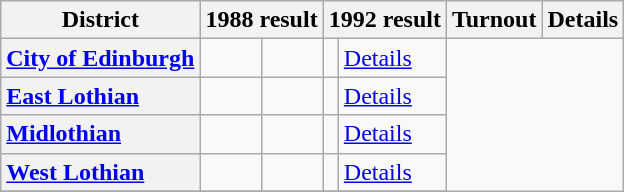<table class="wikitable">
<tr>
<th scope="col">District</th>
<th scope="col"  colspan="2">1988 result</th>
<th scope="col" colspan="2">1992 result</th>
<th scope="col">Turnout</th>
<th scope="col">Details</th>
</tr>
<tr>
<th scope="row" style="text-align: left;"><a href='#'>City of Edinburgh</a></th>
<td></td>
<td></td>
<td></td>
<td><a href='#'>Details</a></td>
</tr>
<tr>
<th scope="row" style="text-align: left;"><a href='#'>East Lothian</a></th>
<td></td>
<td></td>
<td></td>
<td><a href='#'>Details</a></td>
</tr>
<tr>
<th scope="row" style="text-align: left;"><a href='#'>Midlothian</a></th>
<td></td>
<td></td>
<td></td>
<td><a href='#'>Details</a></td>
</tr>
<tr>
<th scope="row" style="text-align: left;"><a href='#'>West Lothian</a></th>
<td></td>
<td></td>
<td></td>
<td><a href='#'>Details</a></td>
</tr>
<tr>
</tr>
</table>
